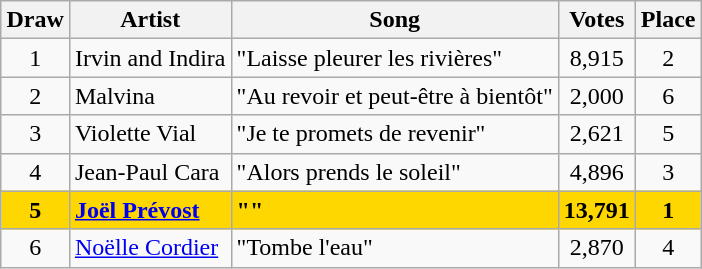<table class="sortable wikitable" style="margin: 1em auto 1em auto; text-align:center">
<tr>
<th>Draw</th>
<th>Artist</th>
<th>Song</th>
<th>Votes</th>
<th>Place</th>
</tr>
<tr>
<td>1</td>
<td align="left">Irvin and Indira</td>
<td align="left">"Laisse pleurer les rivières"</td>
<td>8,915</td>
<td>2</td>
</tr>
<tr>
<td>2</td>
<td align="left">Malvina</td>
<td align="left">"Au revoir et peut-être à bientôt"</td>
<td>2,000</td>
<td>6</td>
</tr>
<tr>
<td>3</td>
<td align="left">Violette Vial</td>
<td align="left">"Je te promets de revenir"</td>
<td>2,621</td>
<td>5</td>
</tr>
<tr>
<td>4</td>
<td align="left">Jean-Paul Cara</td>
<td align="left">"Alors prends le soleil"</td>
<td>4,896</td>
<td>3</td>
</tr>
<tr style="font-weight:bold; background:gold;">
<td>5</td>
<td align="left"><a href='#'>Joël Prévost</a></td>
<td align="left">""</td>
<td>13,791</td>
<td>1</td>
</tr>
<tr>
<td>6</td>
<td align="left"><a href='#'>Noëlle Cordier</a></td>
<td align="left">"Tombe l'eau"</td>
<td>2,870</td>
<td>4</td>
</tr>
</table>
